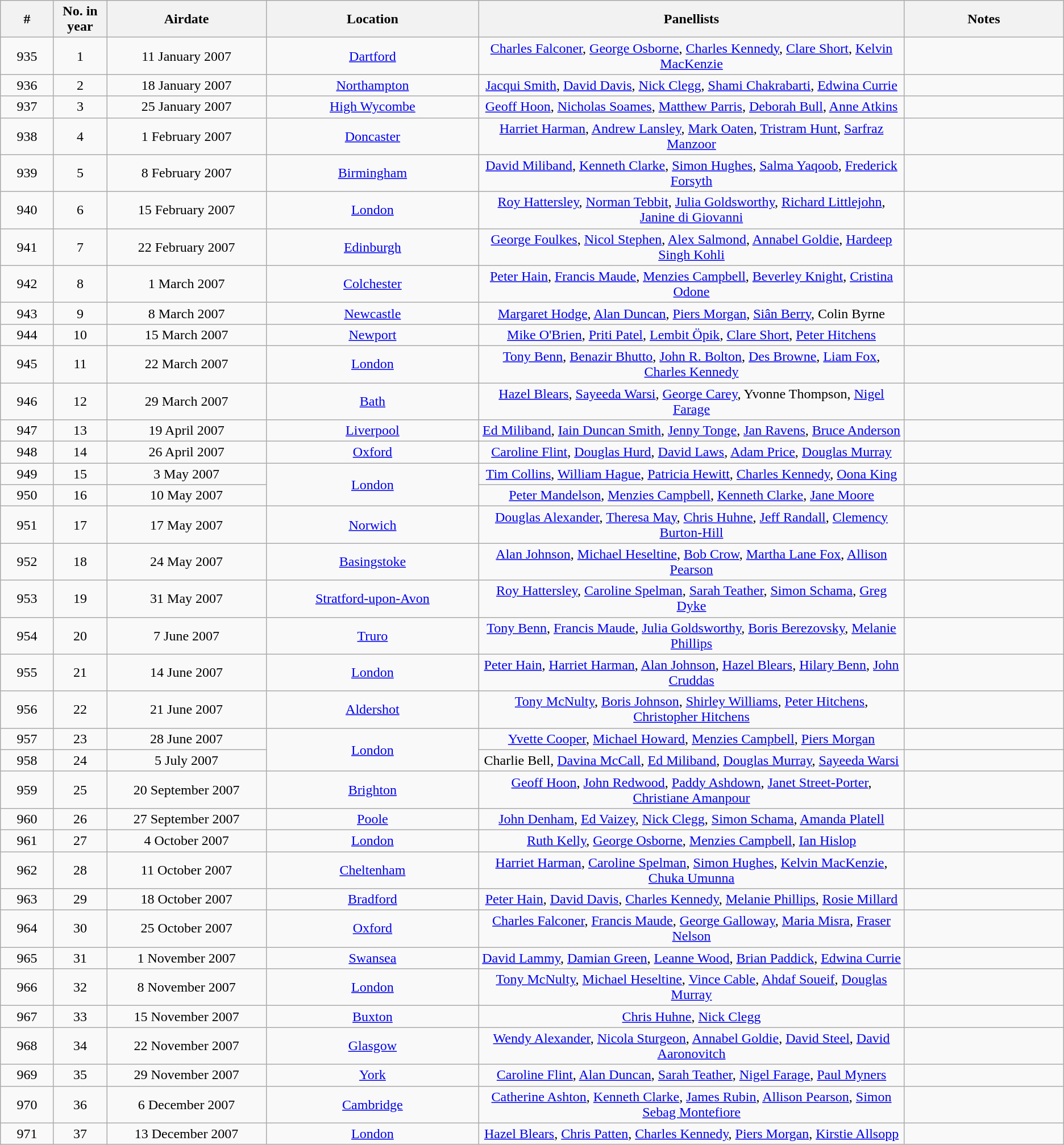<table class="wikitable" style="text-align:center;">
<tr>
<th style="width:5%;">#</th>
<th style="width:5%;">No. in year</th>
<th style="width:15%;">Airdate</th>
<th style="width:20%;">Location</th>
<th style="width:40%;">Panellists</th>
<th style="width:40%;">Notes</th>
</tr>
<tr>
<td>935</td>
<td>1</td>
<td>11 January 2007</td>
<td><a href='#'>Dartford</a></td>
<td><a href='#'>Charles Falconer</a>, <a href='#'>George Osborne</a>, <a href='#'>Charles Kennedy</a>, <a href='#'>Clare Short</a>, <a href='#'>Kelvin MacKenzie</a></td>
<td></td>
</tr>
<tr>
<td>936</td>
<td>2</td>
<td>18 January 2007</td>
<td><a href='#'>Northampton</a></td>
<td><a href='#'>Jacqui Smith</a>, <a href='#'>David Davis</a>, <a href='#'>Nick Clegg</a>, <a href='#'>Shami Chakrabarti</a>, <a href='#'>Edwina Currie</a></td>
<td></td>
</tr>
<tr>
<td>937</td>
<td>3</td>
<td>25 January 2007</td>
<td><a href='#'>High Wycombe</a></td>
<td><a href='#'>Geoff Hoon</a>, <a href='#'>Nicholas Soames</a>, <a href='#'>Matthew Parris</a>, <a href='#'>Deborah Bull</a>, <a href='#'>Anne Atkins</a></td>
<td></td>
</tr>
<tr>
<td>938</td>
<td>4</td>
<td>1 February 2007</td>
<td><a href='#'>Doncaster</a></td>
<td><a href='#'>Harriet Harman</a>, <a href='#'>Andrew Lansley</a>, <a href='#'>Mark Oaten</a>,  <a href='#'>Tristram Hunt</a>, <a href='#'>Sarfraz Manzoor</a></td>
<td></td>
</tr>
<tr>
<td>939</td>
<td>5</td>
<td>8 February 2007</td>
<td><a href='#'>Birmingham</a></td>
<td><a href='#'>David Miliband</a>, <a href='#'>Kenneth Clarke</a>, <a href='#'>Simon Hughes</a>, <a href='#'>Salma Yaqoob</a>, <a href='#'>Frederick Forsyth</a></td>
<td></td>
</tr>
<tr>
<td>940</td>
<td>6</td>
<td>15 February 2007</td>
<td><a href='#'>London</a></td>
<td><a href='#'>Roy Hattersley</a>, <a href='#'>Norman Tebbit</a>, <a href='#'>Julia Goldsworthy</a>, <a href='#'>Richard Littlejohn</a>, <a href='#'>Janine di Giovanni</a></td>
<td></td>
</tr>
<tr>
<td>941</td>
<td>7</td>
<td>22 February 2007</td>
<td><a href='#'>Edinburgh</a></td>
<td><a href='#'>George Foulkes</a>, <a href='#'>Nicol Stephen</a>, <a href='#'>Alex Salmond</a>, <a href='#'>Annabel Goldie</a>, <a href='#'>Hardeep Singh Kohli</a></td>
<td></td>
</tr>
<tr>
<td>942</td>
<td>8</td>
<td>1 March 2007</td>
<td><a href='#'>Colchester</a></td>
<td><a href='#'>Peter Hain</a>, <a href='#'>Francis Maude</a>, <a href='#'>Menzies Campbell</a>, <a href='#'>Beverley Knight</a>, <a href='#'>Cristina Odone</a></td>
<td></td>
</tr>
<tr>
<td>943</td>
<td>9</td>
<td>8 March 2007</td>
<td><a href='#'>Newcastle</a></td>
<td><a href='#'>Margaret Hodge</a>, <a href='#'>Alan Duncan</a>, <a href='#'>Piers Morgan</a>, <a href='#'>Siân Berry</a>, Colin Byrne</td>
<td></td>
</tr>
<tr>
<td>944</td>
<td>10</td>
<td>15 March 2007</td>
<td><a href='#'>Newport</a></td>
<td><a href='#'>Mike O'Brien</a>, <a href='#'>Priti Patel</a>, <a href='#'>Lembit Öpik</a>, <a href='#'>Clare Short</a>, <a href='#'>Peter Hitchens</a></td>
<td></td>
</tr>
<tr>
<td>945</td>
<td>11</td>
<td>22 March 2007 </td>
<td><a href='#'>London</a></td>
<td><a href='#'>Tony Benn</a>, <a href='#'>Benazir Bhutto</a>, <a href='#'>John R. Bolton</a>, <a href='#'>Des Browne</a>, <a href='#'>Liam Fox</a>, <a href='#'>Charles Kennedy</a></td>
<td></td>
</tr>
<tr>
<td>946</td>
<td>12</td>
<td>29 March 2007</td>
<td><a href='#'>Bath</a></td>
<td><a href='#'>Hazel Blears</a>, <a href='#'>Sayeeda Warsi</a>, <a href='#'>George Carey</a>, Yvonne Thompson, <a href='#'>Nigel Farage</a></td>
<td></td>
</tr>
<tr>
<td>947</td>
<td>13</td>
<td>19 April 2007</td>
<td><a href='#'>Liverpool</a></td>
<td><a href='#'>Ed Miliband</a>, <a href='#'>Iain Duncan Smith</a>, <a href='#'>Jenny Tonge</a>, <a href='#'>Jan Ravens</a>, <a href='#'>Bruce Anderson</a></td>
<td></td>
</tr>
<tr>
<td>948</td>
<td>14</td>
<td>26 April 2007</td>
<td><a href='#'>Oxford</a></td>
<td><a href='#'>Caroline Flint</a>, <a href='#'>Douglas Hurd</a>, <a href='#'>David Laws</a>, <a href='#'>Adam Price</a>, <a href='#'>Douglas Murray</a></td>
<td></td>
</tr>
<tr>
<td>949</td>
<td>15</td>
<td>3 May 2007</td>
<td rowspan=2><a href='#'>London</a></td>
<td><a href='#'>Tim Collins</a>, <a href='#'>William Hague</a>, <a href='#'>Patricia Hewitt</a>, <a href='#'>Charles Kennedy</a>, <a href='#'>Oona King</a></td>
<td></td>
</tr>
<tr>
<td>950</td>
<td>16</td>
<td>10 May 2007 </td>
<td><a href='#'>Peter Mandelson</a>, <a href='#'>Menzies Campbell</a>, <a href='#'>Kenneth Clarke</a>, <a href='#'>Jane Moore</a></td>
<td></td>
</tr>
<tr>
<td>951</td>
<td>17</td>
<td>17 May 2007</td>
<td><a href='#'>Norwich</a></td>
<td><a href='#'>Douglas Alexander</a>, <a href='#'>Theresa May</a>, <a href='#'>Chris Huhne</a>, <a href='#'>Jeff Randall</a>, <a href='#'>Clemency Burton-Hill</a></td>
<td></td>
</tr>
<tr>
<td>952</td>
<td>18</td>
<td>24 May 2007</td>
<td><a href='#'>Basingstoke</a></td>
<td><a href='#'>Alan Johnson</a>, <a href='#'>Michael Heseltine</a>, <a href='#'>Bob Crow</a>, <a href='#'>Martha Lane Fox</a>, <a href='#'>Allison Pearson</a></td>
<td></td>
</tr>
<tr>
<td>953</td>
<td>19</td>
<td>31 May 2007</td>
<td><a href='#'>Stratford-upon-Avon</a></td>
<td><a href='#'>Roy Hattersley</a>, <a href='#'>Caroline Spelman</a>, <a href='#'>Sarah Teather</a>, <a href='#'>Simon Schama</a>, <a href='#'>Greg Dyke</a></td>
<td></td>
</tr>
<tr>
<td>954</td>
<td>20</td>
<td>7 June 2007</td>
<td><a href='#'>Truro</a></td>
<td><a href='#'>Tony Benn</a>, <a href='#'>Francis Maude</a>, <a href='#'>Julia Goldsworthy</a>, <a href='#'>Boris Berezovsky</a>, <a href='#'>Melanie Phillips</a></td>
<td></td>
</tr>
<tr>
<td>955</td>
<td>21</td>
<td>14 June 2007 </td>
<td><a href='#'>London</a></td>
<td><a href='#'>Peter Hain</a>, <a href='#'>Harriet Harman</a>, <a href='#'>Alan Johnson</a>, <a href='#'>Hazel Blears</a>, <a href='#'>Hilary Benn</a>, <a href='#'>John Cruddas</a></td>
<td></td>
</tr>
<tr>
<td>956</td>
<td>22</td>
<td>21 June 2007</td>
<td><a href='#'>Aldershot</a></td>
<td><a href='#'>Tony McNulty</a>, <a href='#'>Boris Johnson</a>, <a href='#'>Shirley Williams</a>, <a href='#'>Peter Hitchens</a>, <a href='#'>Christopher Hitchens</a></td>
<td></td>
</tr>
<tr>
<td>957</td>
<td>23</td>
<td>28 June 2007</td>
<td rowspan=2><a href='#'>London</a></td>
<td><a href='#'>Yvette Cooper</a>, <a href='#'>Michael Howard</a>, <a href='#'>Menzies Campbell</a>, <a href='#'>Piers Morgan</a></td>
<td></td>
</tr>
<tr>
<td>958</td>
<td>24</td>
<td>5 July 2007 </td>
<td>Charlie Bell, <a href='#'>Davina McCall</a>, <a href='#'>Ed Miliband</a>, <a href='#'>Douglas Murray</a>, <a href='#'>Sayeeda Warsi</a></td>
<td></td>
</tr>
<tr>
<td>959</td>
<td>25</td>
<td>20 September 2007</td>
<td><a href='#'>Brighton</a></td>
<td><a href='#'>Geoff Hoon</a>, <a href='#'>John Redwood</a>, <a href='#'>Paddy Ashdown</a>, <a href='#'>Janet Street-Porter</a>, <a href='#'>Christiane Amanpour</a></td>
<td></td>
</tr>
<tr>
<td>960</td>
<td>26</td>
<td>27 September 2007</td>
<td><a href='#'>Poole</a></td>
<td><a href='#'>John Denham</a>, <a href='#'>Ed Vaizey</a>, <a href='#'>Nick Clegg</a>, <a href='#'>Simon Schama</a>, <a href='#'>Amanda Platell</a></td>
<td></td>
</tr>
<tr>
<td>961</td>
<td>27</td>
<td>4 October 2007</td>
<td><a href='#'>London</a></td>
<td><a href='#'>Ruth Kelly</a>, <a href='#'>George Osborne</a>, <a href='#'>Menzies Campbell</a>, <a href='#'>Ian Hislop</a></td>
<td></td>
</tr>
<tr>
<td>962</td>
<td>28</td>
<td>11 October 2007 </td>
<td><a href='#'>Cheltenham</a></td>
<td><a href='#'>Harriet Harman</a>, <a href='#'>Caroline Spelman</a>, <a href='#'>Simon Hughes</a>, <a href='#'>Kelvin MacKenzie</a>, <a href='#'>Chuka Umunna</a></td>
<td></td>
</tr>
<tr>
<td>963</td>
<td>29</td>
<td>18 October 2007</td>
<td><a href='#'>Bradford</a></td>
<td><a href='#'>Peter Hain</a>, <a href='#'>David Davis</a>, <a href='#'>Charles Kennedy</a>, <a href='#'>Melanie Phillips</a>, <a href='#'>Rosie Millard</a></td>
<td></td>
</tr>
<tr>
<td>964</td>
<td>30</td>
<td>25 October 2007</td>
<td><a href='#'>Oxford</a></td>
<td><a href='#'>Charles Falconer</a>, <a href='#'>Francis Maude</a>, <a href='#'>George Galloway</a>, <a href='#'>Maria Misra</a>, <a href='#'>Fraser Nelson</a></td>
<td></td>
</tr>
<tr>
<td>965</td>
<td>31</td>
<td>1 November 2007</td>
<td><a href='#'>Swansea</a></td>
<td><a href='#'>David Lammy</a>, <a href='#'>Damian Green</a>, <a href='#'>Leanne Wood</a>, <a href='#'>Brian Paddick</a>, <a href='#'>Edwina Currie</a></td>
<td></td>
</tr>
<tr>
<td>966</td>
<td>32</td>
<td>8 November 2007</td>
<td><a href='#'>London</a></td>
<td><a href='#'>Tony McNulty</a>, <a href='#'>Michael Heseltine</a>, <a href='#'>Vince Cable</a>, <a href='#'>Ahdaf Soueif</a>, <a href='#'>Douglas Murray</a></td>
<td></td>
</tr>
<tr>
<td>967</td>
<td>33</td>
<td>15 November 2007 </td>
<td><a href='#'>Buxton</a></td>
<td><a href='#'>Chris Huhne</a>, <a href='#'>Nick Clegg</a></td>
<td></td>
</tr>
<tr>
<td>968</td>
<td>34</td>
<td>22 November 2007</td>
<td><a href='#'>Glasgow</a></td>
<td><a href='#'>Wendy Alexander</a>, <a href='#'>Nicola Sturgeon</a>, <a href='#'>Annabel Goldie</a>, <a href='#'>David Steel</a>, <a href='#'>David Aaronovitch</a></td>
<td></td>
</tr>
<tr>
<td>969</td>
<td>35</td>
<td>29 November 2007</td>
<td><a href='#'>York</a></td>
<td><a href='#'>Caroline Flint</a>, <a href='#'>Alan Duncan</a>, <a href='#'>Sarah Teather</a>, <a href='#'>Nigel Farage</a>, <a href='#'>Paul Myners</a></td>
<td></td>
</tr>
<tr>
<td>970</td>
<td>36</td>
<td>6 December 2007</td>
<td><a href='#'>Cambridge</a></td>
<td><a href='#'>Catherine Ashton</a>, <a href='#'>Kenneth Clarke</a>, <a href='#'>James Rubin</a>, <a href='#'>Allison Pearson</a>, <a href='#'>Simon Sebag Montefiore</a></td>
<td></td>
</tr>
<tr>
<td>971</td>
<td>37</td>
<td>13 December 2007</td>
<td><a href='#'>London</a></td>
<td><a href='#'>Hazel Blears</a>, <a href='#'>Chris Patten</a>, <a href='#'>Charles Kennedy</a>, <a href='#'>Piers Morgan</a>, <a href='#'>Kirstie Allsopp</a></td>
<td></td>
</tr>
</table>
